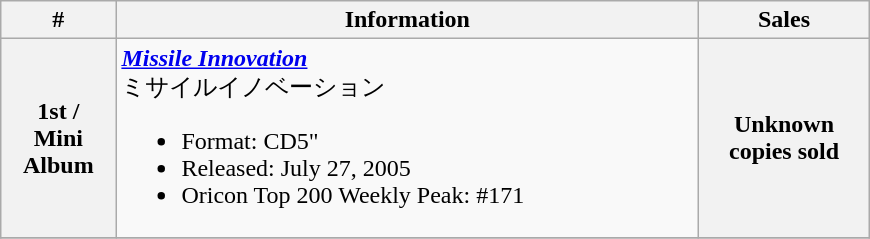<table class="wikitable" width="580px">
<tr>
<th align="left">#</th>
<th align="left">Information</th>
<th align="left">Sales</th>
</tr>
<tr>
<th align="left">1st /<br>Mini<br>Album</th>
<td align="left"><strong><em><a href='#'>Missile Innovation</a></em></strong><br>ミサイルイノベーション<br><ul><li>Format: CD5"</li><li>Released: July 27, 2005</li><li>Oricon Top 200 Weekly Peak: #171</li></ul></td>
<th align="left">Unknown<br>copies sold</th>
</tr>
<tr>
</tr>
</table>
